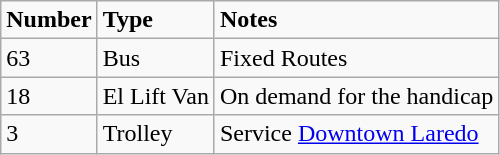<table class="sortable wikitable" style="margin: 1em 1em 1em 0; background: #f9f9f9; border: 1px #aaa solid; border-collapse: collapse">
<tr>
<td><strong>Number</strong></td>
<td><strong>Type</strong></td>
<td><strong>Notes</strong></td>
</tr>
<tr style="vertical-align: top; text-align: left;">
<td>63</td>
<td>Bus</td>
<td>Fixed Routes</td>
</tr>
<tr style="vertical-align: top; text-align: left;">
<td>18</td>
<td>El Lift Van</td>
<td>On demand for the handicap</td>
</tr>
<tr style="vertical-align: top; text-align: left;">
<td>3</td>
<td>Trolley</td>
<td>Service <a href='#'>Downtown Laredo</a></td>
</tr>
</table>
